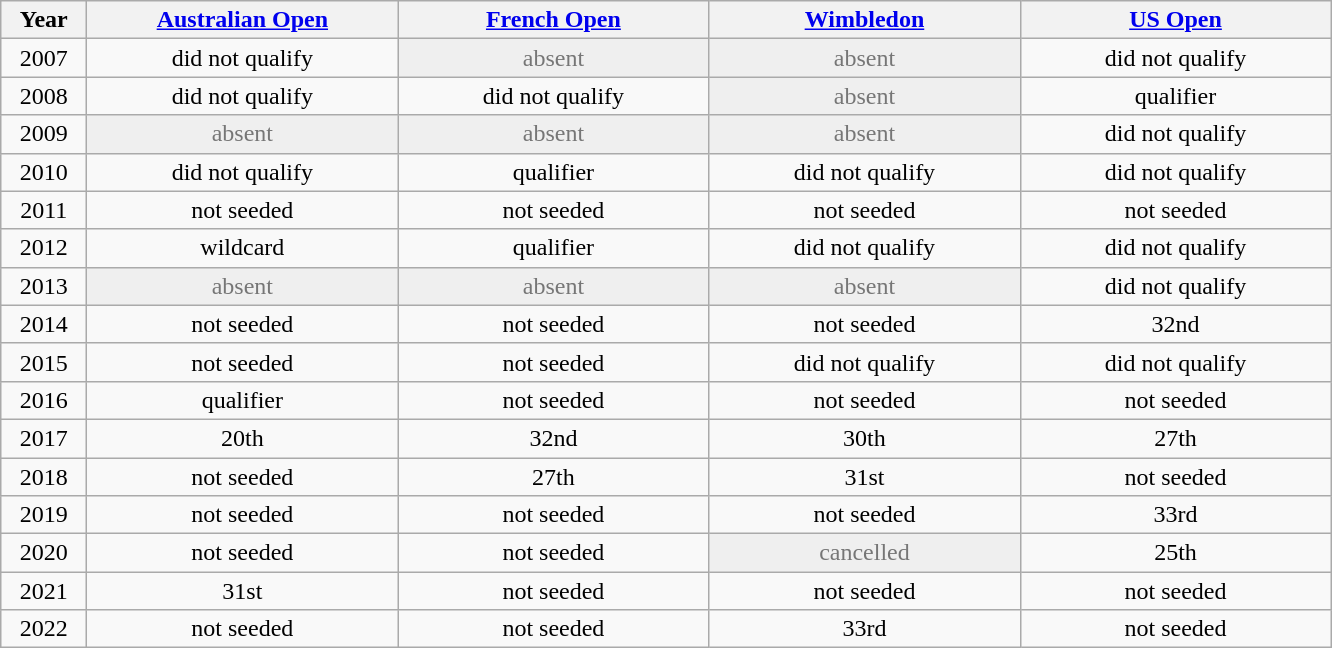<table class="wikitable" style="text-align:center">
<tr>
<th width="50">Year</th>
<th width="200"><a href='#'>Australian Open</a></th>
<th width="200"><a href='#'>French Open</a></th>
<th width="200"><a href='#'>Wimbledon</a></th>
<th width="200"><a href='#'>US Open</a></th>
</tr>
<tr>
<td>2007</td>
<td>did not qualify</td>
<td bgcolor="efefef" style="color:#767676">absent</td>
<td bgcolor="efefef" style="color:#767676">absent</td>
<td>did not qualify</td>
</tr>
<tr>
<td>2008</td>
<td>did not qualify</td>
<td>did not qualify</td>
<td bgcolor="efefef" style="color:#767676">absent</td>
<td>qualifier</td>
</tr>
<tr>
<td>2009</td>
<td bgcolor="efefef" style="color:#767676">absent</td>
<td bgcolor="efefef" style="color:#767676">absent</td>
<td bgcolor="efefef" style="color:#767676">absent</td>
<td>did not qualify</td>
</tr>
<tr>
<td>2010</td>
<td>did not qualify</td>
<td>qualifier</td>
<td>did not qualify</td>
<td>did not qualify</td>
</tr>
<tr>
<td>2011</td>
<td>not seeded</td>
<td>not seeded</td>
<td>not seeded</td>
<td>not seeded</td>
</tr>
<tr>
<td>2012</td>
<td>wildcard</td>
<td>qualifier</td>
<td>did not qualify</td>
<td>did not qualify</td>
</tr>
<tr>
<td>2013</td>
<td bgcolor="efefef" style="color:#767676">absent</td>
<td bgcolor="efefef" style="color:#767676">absent</td>
<td bgcolor="efefef" style="color:#767676">absent</td>
<td>did not qualify</td>
</tr>
<tr>
<td>2014</td>
<td>not seeded</td>
<td>not seeded</td>
<td>not seeded</td>
<td>32nd</td>
</tr>
<tr>
<td>2015</td>
<td>not seeded</td>
<td>not seeded</td>
<td>did not qualify</td>
<td>did not qualify</td>
</tr>
<tr>
<td>2016</td>
<td>qualifier</td>
<td>not seeded</td>
<td>not seeded</td>
<td>not seeded</td>
</tr>
<tr>
<td>2017</td>
<td>20th</td>
<td>32nd</td>
<td>30th</td>
<td>27th</td>
</tr>
<tr>
<td>2018</td>
<td>not seeded</td>
<td>27th</td>
<td>31st</td>
<td>not seeded</td>
</tr>
<tr>
<td>2019</td>
<td>not seeded</td>
<td>not seeded</td>
<td>not seeded</td>
<td>33rd</td>
</tr>
<tr>
<td>2020</td>
<td>not seeded</td>
<td>not seeded</td>
<td bgcolor="efefef" style="color:#767676">cancelled</td>
<td>25th</td>
</tr>
<tr>
<td>2021</td>
<td>31st</td>
<td>not seeded</td>
<td>not seeded</td>
<td>not seeded</td>
</tr>
<tr>
<td>2022</td>
<td>not seeded</td>
<td>not seeded</td>
<td>33rd</td>
<td>not seeded</td>
</tr>
</table>
